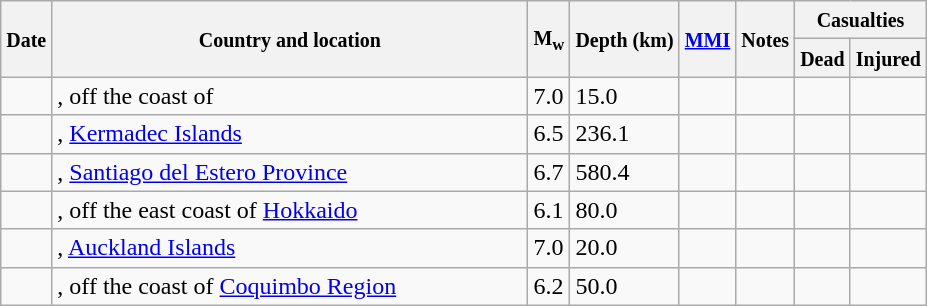<table class="wikitable sortable sort-under" style="border:1px black; margin-left:1em;">
<tr>
<th rowspan="2"><small>Date</small></th>
<th rowspan="2" style="width: 310px"><small>Country and location</small></th>
<th rowspan="2"><small>M<sub>w</sub></small></th>
<th rowspan="2"><small>Depth (km)</small></th>
<th rowspan="2"><small><a href='#'>MMI</a></small></th>
<th rowspan="2" class="unsortable"><small>Notes</small></th>
<th colspan="2"><small>Casualties</small></th>
</tr>
<tr>
<th><small>Dead</small></th>
<th><small>Injured</small></th>
</tr>
<tr>
<td></td>
<td>, off the coast of</td>
<td>7.0</td>
<td>15.0</td>
<td></td>
<td></td>
<td></td>
<td></td>
</tr>
<tr>
<td></td>
<td>, <a href='#'>Kermadec Islands</a></td>
<td>6.5</td>
<td>236.1</td>
<td></td>
<td></td>
<td></td>
<td></td>
</tr>
<tr>
<td></td>
<td>, <a href='#'>Santiago del Estero Province</a></td>
<td>6.7</td>
<td>580.4</td>
<td></td>
<td></td>
<td></td>
<td></td>
</tr>
<tr>
<td></td>
<td>, off the east coast of <a href='#'>Hokkaido</a></td>
<td>6.1</td>
<td>80.0</td>
<td></td>
<td></td>
<td></td>
<td></td>
</tr>
<tr>
<td></td>
<td>, <a href='#'>Auckland Islands</a></td>
<td>7.0</td>
<td>20.0</td>
<td></td>
<td></td>
<td></td>
<td></td>
</tr>
<tr>
<td></td>
<td>, off the coast of <a href='#'>Coquimbo Region</a></td>
<td>6.2</td>
<td>50.0</td>
<td></td>
<td></td>
<td></td>
<td></td>
</tr>
</table>
